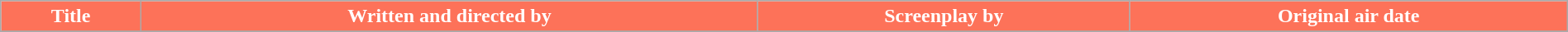<table class="wikitable plainrowheaders" border="1" style="width:100%;">
<tr>
<th style="background:#FD7259; color:white;">Title</th>
<th style="background:#FD7259; color:white;">Written and directed by</th>
<th style="background:#FD7259; color:white;">Screenplay by</th>
<th style="background:#FD7259; color:white;">Original air date</th>
</tr>
<tr>
</tr>
</table>
